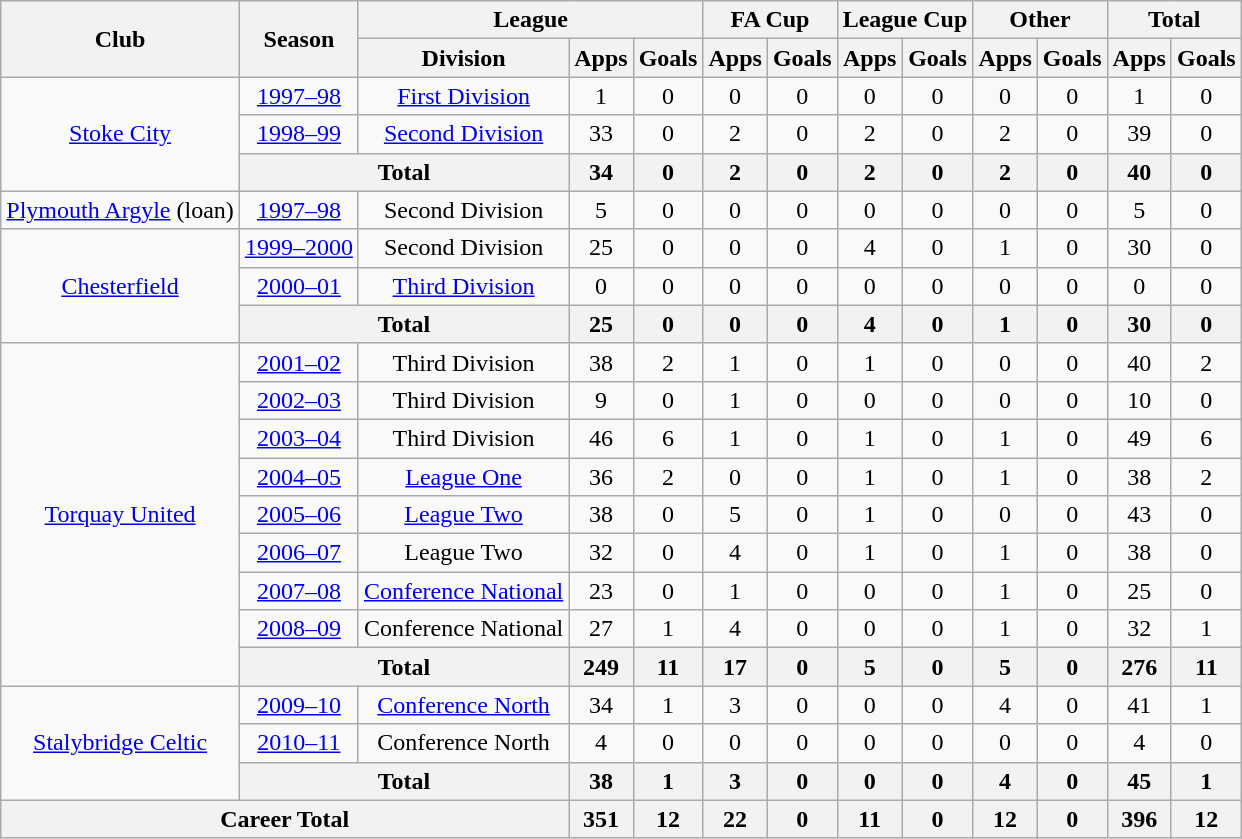<table class="wikitable" style="text-align: center;">
<tr>
<th rowspan="2">Club</th>
<th rowspan="2">Season</th>
<th colspan="3">League</th>
<th colspan="2">FA Cup</th>
<th colspan="2">League Cup</th>
<th colspan="2">Other</th>
<th colspan="2">Total</th>
</tr>
<tr>
<th>Division</th>
<th>Apps</th>
<th>Goals</th>
<th>Apps</th>
<th>Goals</th>
<th>Apps</th>
<th>Goals</th>
<th>Apps</th>
<th>Goals</th>
<th>Apps</th>
<th>Goals</th>
</tr>
<tr>
<td rowspan="3"><a href='#'>Stoke City</a></td>
<td><a href='#'>1997–98</a></td>
<td><a href='#'>First Division</a></td>
<td>1</td>
<td>0</td>
<td>0</td>
<td>0</td>
<td>0</td>
<td>0</td>
<td>0</td>
<td>0</td>
<td>1</td>
<td>0</td>
</tr>
<tr>
<td><a href='#'>1998–99</a></td>
<td><a href='#'>Second Division</a></td>
<td>33</td>
<td>0</td>
<td>2</td>
<td>0</td>
<td>2</td>
<td>0</td>
<td>2</td>
<td>0</td>
<td>39</td>
<td>0</td>
</tr>
<tr>
<th colspan="2">Total</th>
<th>34</th>
<th>0</th>
<th>2</th>
<th>0</th>
<th>2</th>
<th>0</th>
<th>2</th>
<th>0</th>
<th>40</th>
<th>0</th>
</tr>
<tr>
<td><a href='#'>Plymouth Argyle</a> (loan)</td>
<td><a href='#'>1997–98</a></td>
<td>Second Division</td>
<td>5</td>
<td>0</td>
<td>0</td>
<td>0</td>
<td>0</td>
<td>0</td>
<td>0</td>
<td>0</td>
<td>5</td>
<td>0</td>
</tr>
<tr>
<td rowspan="3"><a href='#'>Chesterfield</a></td>
<td><a href='#'>1999–2000</a></td>
<td>Second Division</td>
<td>25</td>
<td>0</td>
<td>0</td>
<td>0</td>
<td>4</td>
<td>0</td>
<td>1</td>
<td>0</td>
<td>30</td>
<td>0</td>
</tr>
<tr>
<td><a href='#'>2000–01</a></td>
<td><a href='#'>Third Division</a></td>
<td>0</td>
<td>0</td>
<td>0</td>
<td>0</td>
<td>0</td>
<td>0</td>
<td>0</td>
<td>0</td>
<td>0</td>
<td>0</td>
</tr>
<tr>
<th colspan="2">Total</th>
<th>25</th>
<th>0</th>
<th>0</th>
<th>0</th>
<th>4</th>
<th>0</th>
<th>1</th>
<th>0</th>
<th>30</th>
<th>0</th>
</tr>
<tr>
<td rowspan="9"><a href='#'>Torquay United</a></td>
<td><a href='#'>2001–02</a></td>
<td>Third Division</td>
<td>38</td>
<td>2</td>
<td>1</td>
<td>0</td>
<td>1</td>
<td>0</td>
<td>0</td>
<td>0</td>
<td>40</td>
<td>2</td>
</tr>
<tr>
<td><a href='#'>2002–03</a></td>
<td>Third Division</td>
<td>9</td>
<td>0</td>
<td>1</td>
<td>0</td>
<td>0</td>
<td>0</td>
<td>0</td>
<td>0</td>
<td>10</td>
<td>0</td>
</tr>
<tr>
<td><a href='#'>2003–04</a></td>
<td>Third Division</td>
<td>46</td>
<td>6</td>
<td>1</td>
<td>0</td>
<td>1</td>
<td>0</td>
<td>1</td>
<td>0</td>
<td>49</td>
<td>6</td>
</tr>
<tr>
<td><a href='#'>2004–05</a></td>
<td><a href='#'>League One</a></td>
<td>36</td>
<td>2</td>
<td>0</td>
<td>0</td>
<td>1</td>
<td>0</td>
<td>1</td>
<td>0</td>
<td>38</td>
<td>2</td>
</tr>
<tr>
<td><a href='#'>2005–06</a></td>
<td><a href='#'>League Two</a></td>
<td>38</td>
<td>0</td>
<td>5</td>
<td>0</td>
<td>1</td>
<td>0</td>
<td>0</td>
<td>0</td>
<td>43</td>
<td>0</td>
</tr>
<tr>
<td><a href='#'>2006–07</a></td>
<td>League Two</td>
<td>32</td>
<td>0</td>
<td>4</td>
<td>0</td>
<td>1</td>
<td>0</td>
<td>1</td>
<td>0</td>
<td>38</td>
<td>0</td>
</tr>
<tr>
<td><a href='#'>2007–08</a></td>
<td><a href='#'>Conference National</a></td>
<td>23</td>
<td>0</td>
<td>1</td>
<td>0</td>
<td>0</td>
<td>0</td>
<td>1</td>
<td>0</td>
<td>25</td>
<td>0</td>
</tr>
<tr>
<td><a href='#'>2008–09</a></td>
<td>Conference National</td>
<td>27</td>
<td>1</td>
<td>4</td>
<td>0</td>
<td>0</td>
<td>0</td>
<td>1</td>
<td>0</td>
<td>32</td>
<td>1</td>
</tr>
<tr>
<th colspan="2">Total</th>
<th>249</th>
<th>11</th>
<th>17</th>
<th>0</th>
<th>5</th>
<th>0</th>
<th>5</th>
<th>0</th>
<th>276</th>
<th>11</th>
</tr>
<tr>
<td rowspan=3><a href='#'>Stalybridge Celtic</a></td>
<td><a href='#'>2009–10</a></td>
<td><a href='#'>Conference North</a></td>
<td>34</td>
<td>1</td>
<td>3</td>
<td>0</td>
<td>0</td>
<td>0</td>
<td>4</td>
<td>0</td>
<td>41</td>
<td>1</td>
</tr>
<tr>
<td><a href='#'>2010–11</a></td>
<td>Conference North</td>
<td>4</td>
<td>0</td>
<td>0</td>
<td>0</td>
<td>0</td>
<td>0</td>
<td>0</td>
<td>0</td>
<td>4</td>
<td>0</td>
</tr>
<tr>
<th colspan=2>Total</th>
<th>38</th>
<th>1</th>
<th>3</th>
<th>0</th>
<th>0</th>
<th>0</th>
<th>4</th>
<th>0</th>
<th>45</th>
<th>1</th>
</tr>
<tr>
<th colspan="3">Career Total</th>
<th>351</th>
<th>12</th>
<th>22</th>
<th>0</th>
<th>11</th>
<th>0</th>
<th>12</th>
<th>0</th>
<th>396</th>
<th>12</th>
</tr>
</table>
